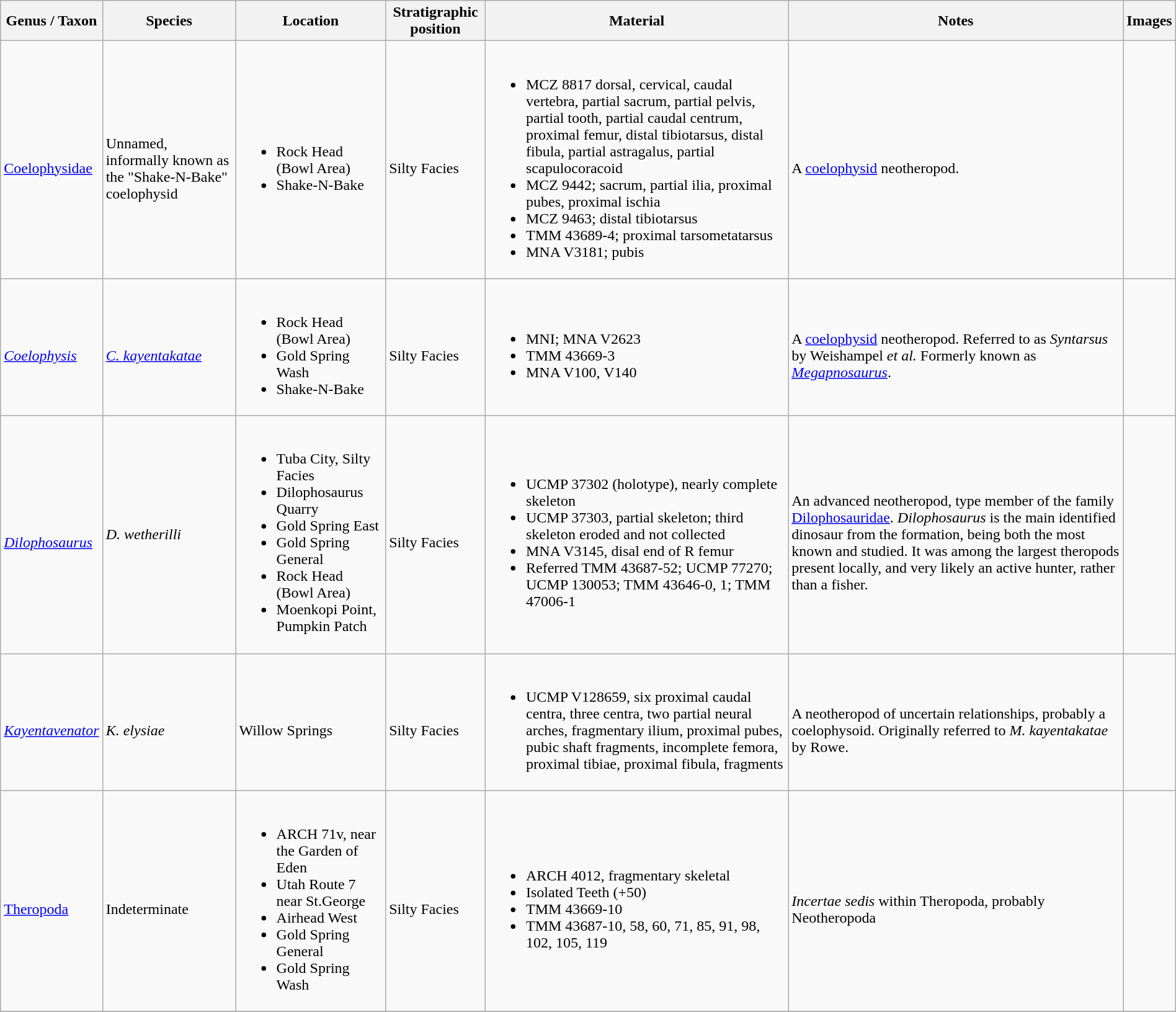<table class="wikitable" align="center" width="100%">
<tr>
<th>Genus / Taxon</th>
<th>Species</th>
<th>Location</th>
<th>Stratigraphic position</th>
<th>Material</th>
<th>Notes</th>
<th>Images</th>
</tr>
<tr>
<td><br><a href='#'>Coelophysidae</a></td>
<td><br>Unnamed, informally known as the "Shake-N-Bake" coelophysid</td>
<td><br><ul><li>Rock Head (Bowl Area)</li><li>Shake-N-Bake</li></ul></td>
<td><br>Silty Facies</td>
<td><br><ul><li>MCZ 8817 dorsal, cervical, caudal vertebra, partial sacrum, partial pelvis, partial tooth, partial caudal centrum, proximal femur, distal tibiotarsus, distal fibula, partial astragalus, partial scapulocoracoid</li><li>MCZ 9442; sacrum, partial ilia, proximal pubes, proximal ischia</li><li>MCZ 9463; distal tibiotarsus</li><li>TMM 43689-4; proximal tarsometatarsus</li><li>MNA V3181;  pubis</li></ul></td>
<td><br>A <a href='#'>coelophysid</a> neotheropod.</td>
<td></td>
</tr>
<tr>
<td><br><em><a href='#'>Coelophysis</a></em></td>
<td><br><em><a href='#'>C. kayentakatae</a></em></td>
<td><br><ul><li>Rock Head (Bowl Area)</li><li>Gold Spring Wash</li><li>Shake-N-Bake</li></ul></td>
<td><br>Silty Facies</td>
<td><br><ul><li>MNI; MNA V2623</li><li>TMM 43669-3</li><li>MNA V100, V140</li></ul></td>
<td><br>A <a href='#'>coelophysid</a> neotheropod. Referred to as <em>Syntarsus</em> by Weishampel <em>et al.</em> Formerly known as <em><a href='#'>Megapnosaurus</a></em>.</td>
<td><br></td>
</tr>
<tr>
<td><br><em><a href='#'>Dilophosaurus</a></em></td>
<td><em>D. wetherilli</em></td>
<td><br><ul><li>Tuba City, Silty Facies</li><li>Dilophosaurus Quarry</li><li>Gold Spring East</li><li>Gold Spring General</li><li>Rock Head (Bowl Area)</li><li>Moenkopi Point, Pumpkin Patch</li></ul></td>
<td><br>Silty Facies</td>
<td><br><ul><li>UCMP 37302 (holotype), nearly complete skeleton</li><li>UCMP 37303, partial skeleton; third skeleton eroded and not collected</li><li>MNA V3145, disal end of R femur</li><li>Referred TMM 43687-52; UCMP 77270; UCMP 130053; TMM 43646-0, 1; TMM 47006-1</li></ul></td>
<td><br>An advanced neotheropod, type member of the family <a href='#'>Dilophosauridae</a>. <em>Dilophosaurus</em> is the main identified dinosaur from the formation, being both the most known and studied. It was among the largest theropods present locally, and very likely an active hunter, rather than a fisher.</td>
<td></td>
</tr>
<tr>
<td><br><em><a href='#'>Kayentavenator</a></em></td>
<td><br><em>K. elysiae</em></td>
<td><br>Willow Springs</td>
<td><br>Silty Facies</td>
<td><br><ul><li>UCMP V128659, six proximal caudal centra, three centra, two partial neural arches, fragmentary ilium, proximal pubes, pubic shaft fragments, incomplete femora, proximal tibiae, proximal fibula, fragments</li></ul></td>
<td><br>A neotheropod of uncertain relationships, probably a coelophysoid. Originally referred to <em>M. kayentakatae</em> by Rowe.</td>
<td><br></td>
</tr>
<tr>
<td><br><a href='#'>Theropoda</a></td>
<td><br>Indeterminate</td>
<td><br><ul><li>ARCH 71v, near the Garden of Eden</li><li>Utah Route 7 near St.George</li><li>Airhead West</li><li>Gold Spring General</li><li>Gold Spring Wash</li></ul></td>
<td><br>Silty Facies</td>
<td><br><ul><li>ARCH 4012, fragmentary skeletal</li><li>Isolated Teeth (+50)</li><li>TMM 43669-10</li><li>TMM 43687-10, 58, 60, 71, 85, 91, 98, 102, 105, 119</li></ul></td>
<td><br><em>Incertae sedis</em> within Theropoda, probably Neotheropoda</td>
<td></td>
</tr>
<tr>
</tr>
</table>
